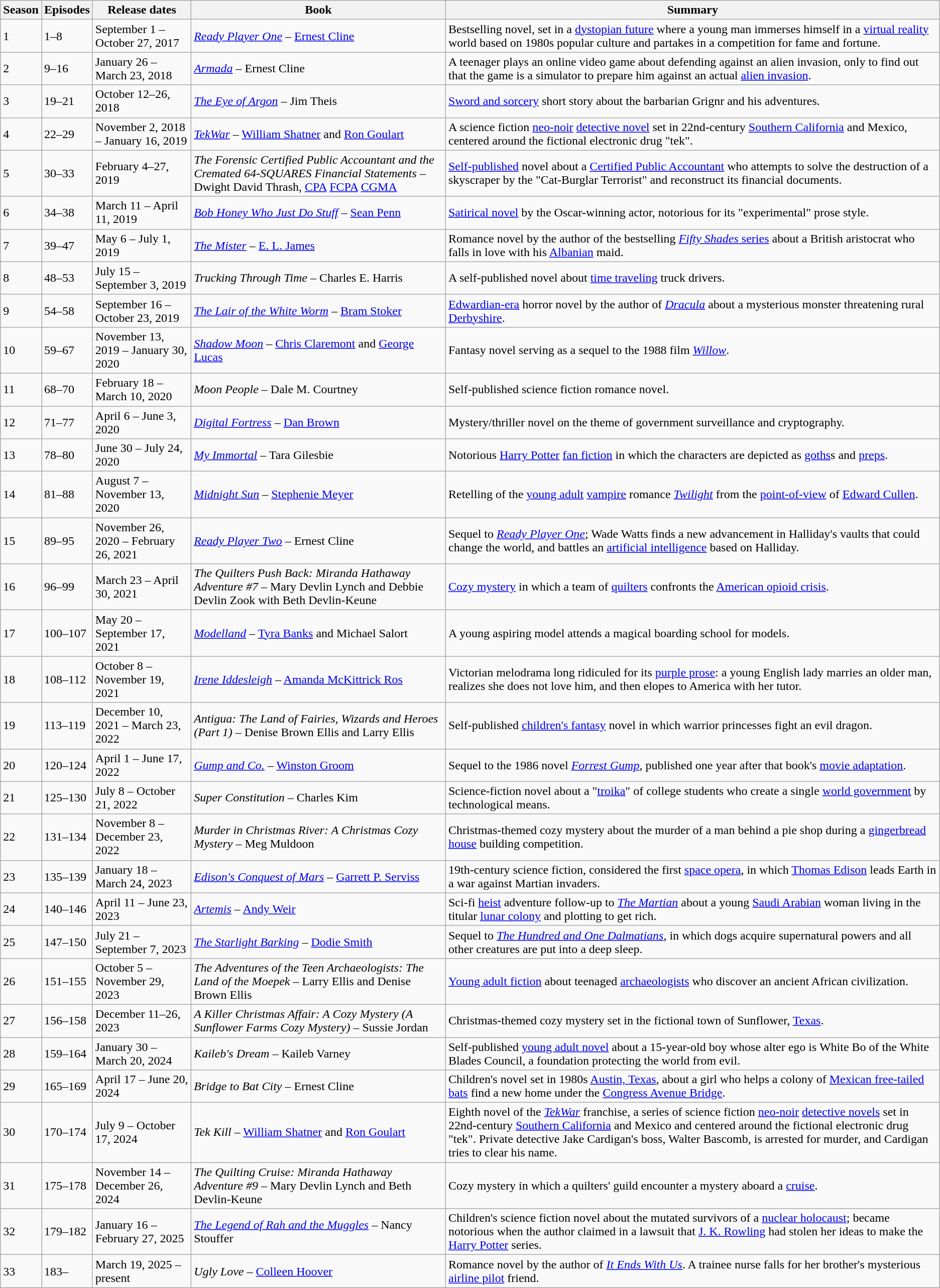<table class="wikitable">
<tr>
<th scope="col">Season</th>
<th scope="col">Episodes</th>
<th scope="col">Release dates</th>
<th scope="col">Book</th>
<th scope="col">Summary</th>
</tr>
<tr>
<td>1</td>
<td>1–8</td>
<td>September 1 – October 27, 2017</td>
<td scope="row"><em><a href='#'>Ready Player One</a></em> – <a href='#'>Ernest Cline</a></td>
<td>Bestselling novel, set in a <a href='#'>dystopian future</a> where a young man immerses himself in a <a href='#'>virtual reality</a> world based on 1980s popular culture and partakes in a competition for fame and fortune.</td>
</tr>
<tr>
<td>2</td>
<td>9–16</td>
<td>January 26 – March 23, 2018</td>
<td scope="row"><em><a href='#'>Armada</a></em> – Ernest Cline</td>
<td>A teenager plays an online video game about defending against an alien invasion, only to find out that the game is a simulator to prepare him against an actual <a href='#'>alien invasion</a>.</td>
</tr>
<tr>
<td>3</td>
<td>19–21</td>
<td>October 12–26, 2018</td>
<td scope="row"><em><a href='#'>The Eye of Argon</a></em> – Jim Theis</td>
<td><a href='#'>Sword and sorcery</a> short story about the barbarian Grignr and his adventures.</td>
</tr>
<tr>
<td>4</td>
<td>22–29</td>
<td>November 2, 2018 – January 16, 2019</td>
<td scope="row"><em><a href='#'>TekWar</a></em> – <a href='#'>William Shatner</a> and <a href='#'>Ron Goulart</a></td>
<td>A science fiction <a href='#'>neo-noir</a> <a href='#'>detective novel</a> set in 22nd-century <a href='#'>Southern California</a> and Mexico, centered around the fictional electronic drug "tek".</td>
</tr>
<tr>
<td>5</td>
<td>30–33</td>
<td>February 4–27, 2019</td>
<td scope="row"><em>The Forensic Certified Public Accountant and the Cremated 64-SQUARES Financial Statements</em> – Dwight David Thrash, <a href='#'>CPA</a> <a href='#'>FCPA</a> <a href='#'>CGMA</a></td>
<td><a href='#'>Self-published</a> novel about a <a href='#'>Certified Public Accountant</a> who attempts to solve the destruction of a skyscraper by the "Cat-Burglar Terrorist" and reconstruct its financial documents.</td>
</tr>
<tr>
<td>6</td>
<td>34–38</td>
<td>March 11 – April 11, 2019</td>
<td scope="row"><em><a href='#'>Bob Honey Who Just Do Stuff</a></em> – <a href='#'>Sean Penn</a></td>
<td><a href='#'>Satirical novel</a> by the Oscar-winning actor, notorious for its "experimental" prose style.</td>
</tr>
<tr>
<td>7</td>
<td>39–47</td>
<td>May 6 – July 1, 2019</td>
<td scope="row"><em><a href='#'>The Mister</a></em> – <a href='#'>E. L. James</a></td>
<td>Romance novel by the author of the bestselling <a href='#'><em>Fifty Shades</em> series</a> about a British aristocrat who falls in love with his <a href='#'>Albanian</a> maid.</td>
</tr>
<tr>
<td>8</td>
<td>48–53</td>
<td>July 15 – September 3, 2019</td>
<td scope="row"><em>Trucking Through Time</em> – Charles E. Harris</td>
<td>A self-published novel about <a href='#'>time traveling</a> truck drivers.</td>
</tr>
<tr>
<td>9</td>
<td>54–58</td>
<td>September 16 – October 23, 2019</td>
<td scope="row"><em><a href='#'>The Lair of the White Worm</a></em> – <a href='#'>Bram Stoker</a></td>
<td><a href='#'>Edwardian-era</a> horror novel by the author of <em><a href='#'>Dracula</a></em> about a mysterious monster threatening rural <a href='#'>Derbyshire</a>.</td>
</tr>
<tr>
<td>10</td>
<td>59–67</td>
<td>November 13, 2019 – January 30, 2020</td>
<td scope="row"><em><a href='#'>Shadow Moon</a></em> – <a href='#'>Chris Claremont</a> and <a href='#'>George Lucas</a></td>
<td>Fantasy novel serving as a sequel to the 1988 film <em><a href='#'>Willow</a></em>.</td>
</tr>
<tr>
<td>11</td>
<td>68–70</td>
<td>February 18 – March 10, 2020</td>
<td><em>Moon People</em> – Dale M. Courtney</td>
<td>Self-published science fiction romance novel.</td>
</tr>
<tr>
<td>12</td>
<td>71–77</td>
<td>April 6 – June 3, 2020</td>
<td><em><a href='#'>Digital Fortress</a></em> – <a href='#'>Dan Brown</a></td>
<td>Mystery/thriller novel on the theme of government surveillance and cryptography.</td>
</tr>
<tr>
<td>13</td>
<td>78–80</td>
<td>June 30 – July 24, 2020</td>
<td scope="row"><em><a href='#'>My Immortal</a></em> – Tara Gilesbie</td>
<td>Notorious <a href='#'>Harry Potter</a> <a href='#'>fan fiction</a> in which the characters are depicted as <a href='#'>goths</a>s and <a href='#'>preps</a>.</td>
</tr>
<tr>
<td>14</td>
<td>81–88</td>
<td>August 7 – November 13, 2020</td>
<td scope="row"><em><a href='#'>Midnight Sun</a></em> – <a href='#'>Stephenie Meyer</a></td>
<td>Retelling of the <a href='#'>young adult</a> <a href='#'>vampire</a> romance <em><a href='#'>Twilight</a></em> from the <a href='#'>point-of-view</a> of <a href='#'>Edward Cullen</a>.</td>
</tr>
<tr>
<td>15</td>
<td>89–95</td>
<td>November 26, 2020 – February 26, 2021</td>
<td scope="row"><em><a href='#'>Ready Player Two</a></em> – Ernest Cline</td>
<td>Sequel to <em><a href='#'>Ready Player One</a></em>; Wade Watts finds a new advancement in Halliday's vaults that could change the world, and battles an <a href='#'>artificial intelligence</a> based on Halliday.</td>
</tr>
<tr>
<td>16</td>
<td>96–99</td>
<td>March 23 – April 30, 2021</td>
<td scope="row"><em>The Quilters Push Back: Miranda Hathaway Adventure #7</em> – Mary Devlin Lynch and Debbie Devlin Zook with Beth Devlin-Keune</td>
<td><a href='#'>Cozy mystery</a> in which a team of <a href='#'>quilters</a> confronts the <a href='#'>American opioid crisis</a>.</td>
</tr>
<tr>
<td>17</td>
<td>100–107</td>
<td>May 20 – September 17, 2021</td>
<td scope="row"><em><a href='#'>Modelland</a></em> – <a href='#'>Tyra Banks</a> and Michael Salort</td>
<td>A young aspiring model attends a magical boarding school for models.</td>
</tr>
<tr>
<td>18</td>
<td>108–112</td>
<td>October 8 – November 19, 2021</td>
<td><em><a href='#'>Irene Iddesleigh</a></em> – <a href='#'>Amanda McKittrick Ros</a></td>
<td>Victorian melodrama long ridiculed for its <a href='#'>purple prose</a>: a young English lady marries an older man, realizes she does not love him, and then elopes to America with her tutor.</td>
</tr>
<tr>
<td>19</td>
<td>113–119</td>
<td>December 10, 2021 – March 23, 2022</td>
<td scope="row"><em>Antigua: The Land of Fairies, Wizards and Heroes (Part 1)</em> – Denise Brown Ellis and Larry Ellis</td>
<td>Self-published <a href='#'>children's fantasy</a> novel in which warrior princesses fight an evil dragon.</td>
</tr>
<tr>
<td>20</td>
<td>120–124</td>
<td>April 1 – June 17, 2022</td>
<td scope="row"><em><a href='#'>Gump and Co.</a></em> – <a href='#'>Winston Groom</a></td>
<td>Sequel to the 1986 novel <em><a href='#'>Forrest Gump</a></em>, published one year after that book's <a href='#'>movie adaptation</a>.</td>
</tr>
<tr>
<td>21</td>
<td>125–130</td>
<td>July 8 – October 21, 2022</td>
<td scope="row"><em>Super Constitution</em> – Charles Kim</td>
<td>Science-fiction novel about a "<a href='#'>troika</a>" of college students who create a single <a href='#'>world government</a> by technological means.</td>
</tr>
<tr>
<td>22</td>
<td>131–134</td>
<td>November 8 – December 23, 2022</td>
<td scope="row"><em>Murder in Christmas River: A Christmas Cozy Mystery</em> – Meg Muldoon</td>
<td>Christmas-themed cozy mystery about the murder of a man behind a pie shop during a <a href='#'>gingerbread house</a> building competition.</td>
</tr>
<tr>
<td>23</td>
<td>135–139</td>
<td>January 18 – March 24, 2023</td>
<td scope="row"><em><a href='#'>Edison's Conquest of Mars</a></em> – <a href='#'>Garrett P. Serviss</a></td>
<td>19th-century science fiction, considered the first <a href='#'>space opera</a>, in which <a href='#'>Thomas Edison</a> leads Earth in a war against Martian invaders.</td>
</tr>
<tr>
<td>24</td>
<td>140–146</td>
<td>April 11 – June 23, 2023</td>
<td scope="row"><em><a href='#'>Artemis</a></em> – <a href='#'>Andy Weir</a></td>
<td>Sci-fi <a href='#'>heist</a> adventure follow-up to <em><a href='#'>The Martian</a></em> about a young <a href='#'>Saudi Arabian</a> woman living in the titular <a href='#'>lunar colony</a> and plotting to get rich.</td>
</tr>
<tr>
<td>25</td>
<td>147–150</td>
<td>July 21 – September 7, 2023</td>
<td scope="row"><em><a href='#'>The Starlight Barking</a></em> – <a href='#'>Dodie Smith</a></td>
<td>Sequel to <em><a href='#'>The Hundred and One Dalmatians</a></em>, in which dogs acquire supernatural powers and all other creatures are put into a deep sleep.</td>
</tr>
<tr>
<td>26</td>
<td>151–155</td>
<td>October 5 – November 29, 2023</td>
<td scope="row"><em>The Adventures of the Teen Archaeologists: The Land of the Moepek</em> – Larry Ellis and Denise Brown Ellis</td>
<td><a href='#'>Young adult fiction</a> about teenaged <a href='#'>archaeologists</a> who discover an ancient African civilization.</td>
</tr>
<tr>
<td>27</td>
<td>156–158</td>
<td>December 11–26, 2023</td>
<td scope="row"><em>A Killer Christmas Affair: A Cozy Mystery (A Sunflower Farms Cozy Mystery)</em> – Sussie Jordan</td>
<td>Christmas-themed cozy mystery set in the fictional town of Sunflower, <a href='#'>Texas</a>.</td>
</tr>
<tr>
<td>28</td>
<td>159–164</td>
<td>January 30 – March 20, 2024</td>
<td scope="row"><em>Kaileb's Dream</em> – Kaileb Varney</td>
<td>Self-published <a href='#'>young adult novel</a> about a 15-year-old boy whose alter ego is White Bo of the White Blades Council, a foundation protecting the world from evil.</td>
</tr>
<tr>
<td>29</td>
<td>165–169</td>
<td>April 17 – June 20, 2024</td>
<td scope="row"><em>Bridge to Bat City</em> – Ernest Cline</td>
<td>Children's novel set in 1980s <a href='#'>Austin, Texas</a>, about a girl who helps a colony of <a href='#'>Mexican free-tailed bats</a> find a new home under the <a href='#'>Congress Avenue Bridge</a>.</td>
</tr>
<tr>
<td>30</td>
<td>170–174</td>
<td>July 9 – October 17, 2024</td>
<td scope="row"><em>Tek Kill</em> – <a href='#'>William Shatner</a> and <a href='#'>Ron Goulart</a></td>
<td>Eighth novel of the <em><a href='#'>TekWar</a></em> franchise, a series of science fiction <a href='#'>neo-noir</a> <a href='#'>detective novels</a> set in 22nd-century <a href='#'>Southern California</a> and Mexico and centered around the fictional electronic drug "tek". Private detective Jake Cardigan's boss, Walter Bascomb, is arrested for murder, and Cardigan tries to clear his name.</td>
</tr>
<tr>
<td>31</td>
<td>175–178</td>
<td>November 14 – December 26, 2024</td>
<td scope="row"><em>The Quilting Cruise: Miranda Hathaway Adventure #9</em> – Mary Devlin Lynch and Beth Devlin-Keune</td>
<td>Cozy mystery in which a quilters' guild encounter a mystery aboard a <a href='#'>cruise</a>.</td>
</tr>
<tr>
<td>32</td>
<td>179–182</td>
<td>January 16 – February 27, 2025</td>
<td scope="row"><em><a href='#'>The Legend of Rah and the Muggles</a></em> – Nancy Stouffer</td>
<td>Children's science fiction novel about the mutated survivors of a <a href='#'>nuclear holocaust</a>; became notorious when the author claimed in a lawsuit that <a href='#'>J. K. Rowling</a> had stolen her ideas to make the <a href='#'>Harry Potter</a> series.</td>
</tr>
<tr>
<td>33</td>
<td>183–</td>
<td>March 19, 2025 – present</td>
<td scope="row"><em>Ugly Love</em> – <a href='#'>Colleen Hoover</a></td>
<td>Romance novel by the author of <em><a href='#'>It Ends With Us</a></em>. A trainee nurse falls for her brother's mysterious <a href='#'>airline pilot</a> friend.</td>
</tr>
</table>
